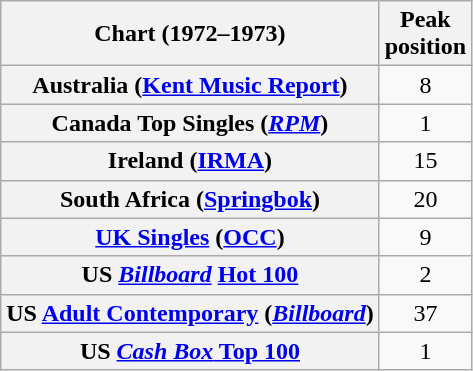<table class="wikitable sortable plainrowheaders">
<tr>
<th align="left">Chart (1972–1973)</th>
<th align="left">Peak<br>position</th>
</tr>
<tr>
<th scope="row">Australia (<a href='#'>Kent Music Report</a>)</th>
<td align="center">8</td>
</tr>
<tr>
<th scope="row">Canada Top Singles (<em><a href='#'>RPM</a></em>)</th>
<td align="center">1</td>
</tr>
<tr>
<th scope="row">Ireland (<a href='#'>IRMA</a>)</th>
<td align="center">15</td>
</tr>
<tr>
<th scope="row">South Africa (<a href='#'>Springbok</a>)</th>
<td align="center">20</td>
</tr>
<tr>
<th scope="row"><a href='#'>UK Singles</a> (<a href='#'>OCC</a>)</th>
<td align="center">9</td>
</tr>
<tr>
<th scope="row">US <em><a href='#'>Billboard</a></em> <a href='#'>Hot 100</a></th>
<td align="center">2</td>
</tr>
<tr>
<th scope="row">US <a href='#'>Adult Contemporary</a> (<em><a href='#'>Billboard</a></em>)</th>
<td align="center">37</td>
</tr>
<tr>
<th scope="row">US <a href='#'><em>Cash Box</em> Top 100</a></th>
<td align="center">1</td>
</tr>
</table>
